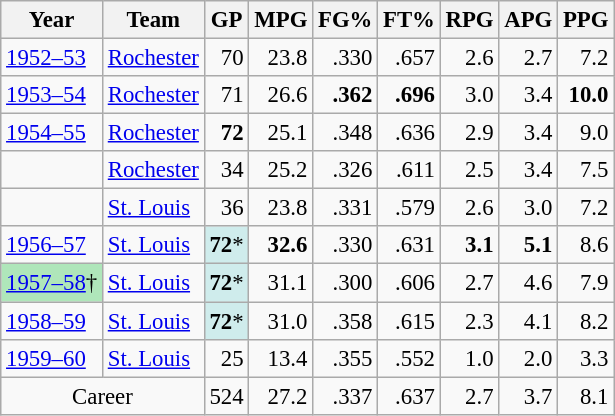<table class="wikitable sortable" style="font-size:95%; text-align:right;">
<tr>
<th>Year</th>
<th>Team</th>
<th>GP</th>
<th>MPG</th>
<th>FG%</th>
<th>FT%</th>
<th>RPG</th>
<th>APG</th>
<th>PPG</th>
</tr>
<tr>
<td style="text-align:left;"><a href='#'>1952–53</a></td>
<td style="text-align:left;"><a href='#'>Rochester</a></td>
<td>70</td>
<td>23.8</td>
<td>.330</td>
<td>.657</td>
<td>2.6</td>
<td>2.7</td>
<td>7.2</td>
</tr>
<tr>
<td style="text-align:left;"><a href='#'>1953–54</a></td>
<td style="text-align:left;"><a href='#'>Rochester</a></td>
<td>71</td>
<td>26.6</td>
<td><strong>.362</strong></td>
<td><strong>.696</strong></td>
<td>3.0</td>
<td>3.4</td>
<td><strong>10.0</strong></td>
</tr>
<tr>
<td style="text-align:left;"><a href='#'>1954–55</a></td>
<td style="text-align:left;"><a href='#'>Rochester</a></td>
<td><strong>72</strong></td>
<td>25.1</td>
<td>.348</td>
<td>.636</td>
<td>2.9</td>
<td>3.4</td>
<td>9.0</td>
</tr>
<tr>
<td style="text-align:left;"></td>
<td style="text-align:left;"><a href='#'>Rochester</a></td>
<td>34</td>
<td>25.2</td>
<td>.326</td>
<td>.611</td>
<td>2.5</td>
<td>3.4</td>
<td>7.5</td>
</tr>
<tr>
<td style="text-align:left;"></td>
<td style="text-align:left;"><a href='#'>St. Louis</a></td>
<td>36</td>
<td>23.8</td>
<td>.331</td>
<td>.579</td>
<td>2.6</td>
<td>3.0</td>
<td>7.2</td>
</tr>
<tr>
<td style="text-align:left;"><a href='#'>1956–57</a></td>
<td style="text-align:left;"><a href='#'>St. Louis</a></td>
<td style="background:#CFECEC;"><strong>72</strong>*</td>
<td><strong>32.6</strong></td>
<td>.330</td>
<td>.631</td>
<td><strong>3.1</strong></td>
<td><strong>5.1</strong></td>
<td>8.6</td>
</tr>
<tr>
<td style="text-align:left;background:#afe6ba;"><a href='#'>1957–58</a>†</td>
<td style="text-align:left;"><a href='#'>St. Louis</a></td>
<td style="background:#CFECEC;"><strong>72</strong>*</td>
<td>31.1</td>
<td>.300</td>
<td>.606</td>
<td>2.7</td>
<td>4.6</td>
<td>7.9</td>
</tr>
<tr>
<td style="text-align:left;"><a href='#'>1958–59</a></td>
<td style="text-align:left;"><a href='#'>St. Louis</a></td>
<td style="background:#CFECEC;"><strong>72</strong>*</td>
<td>31.0</td>
<td>.358</td>
<td>.615</td>
<td>2.3</td>
<td>4.1</td>
<td>8.2</td>
</tr>
<tr>
<td style="text-align:left;"><a href='#'>1959–60</a></td>
<td style="text-align:left;"><a href='#'>St. Louis</a></td>
<td>25</td>
<td>13.4</td>
<td>.355</td>
<td>.552</td>
<td>1.0</td>
<td>2.0</td>
<td>3.3</td>
</tr>
<tr class="sortbottom">
<td style="text-align:center;" colspan="2">Career</td>
<td>524</td>
<td>27.2</td>
<td>.337</td>
<td>.637</td>
<td>2.7</td>
<td>3.7</td>
<td>8.1</td>
</tr>
</table>
